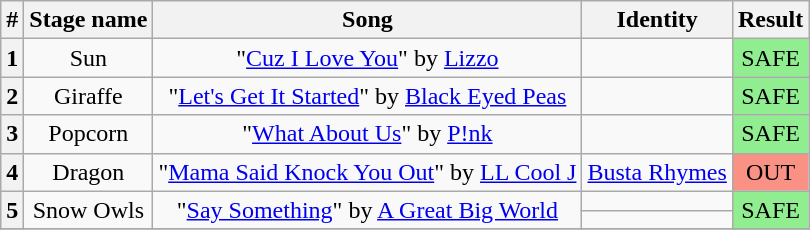<table class="wikitable plainrowheaders" style="text-align: center;">
<tr>
<th>#</th>
<th>Stage name</th>
<th>Song</th>
<th>Identity</th>
<th colspan=2>Result</th>
</tr>
<tr>
<th>1</th>
<td>Sun</td>
<td>"<a href='#'>Cuz I Love You</a>" by <a href='#'>Lizzo</a></td>
<td></td>
<td bgcolor=lightgreen>SAFE</td>
</tr>
<tr>
<th>2</th>
<td>Giraffe</td>
<td>"<a href='#'>Let's Get It Started</a>" by <a href='#'>Black Eyed Peas</a></td>
<td></td>
<td bgcolor=lightgreen>SAFE</td>
</tr>
<tr>
<th>3</th>
<td>Popcorn</td>
<td>"<a href='#'>What About Us</a>" by <a href='#'>P!nk</a></td>
<td></td>
<td bgcolor=lightgreen>SAFE</td>
</tr>
<tr>
<th>4</th>
<td>Dragon</td>
<td>"<a href='#'>Mama Said Knock You Out</a>" by <a href='#'>LL Cool J</a></td>
<td><a href='#'>Busta Rhymes</a></td>
<td bgcolor=F99185>OUT</td>
</tr>
<tr>
<th rowspan=2>5</th>
<td rowspan=2>Snow Owls</td>
<td rowspan=2>"<a href='#'>Say Something</a>" by <a href='#'>A Great Big World</a></td>
<td></td>
<td rowspan=2 bgcolor=lightgreen>SAFE</td>
</tr>
<tr>
<td></td>
</tr>
<tr>
</tr>
</table>
